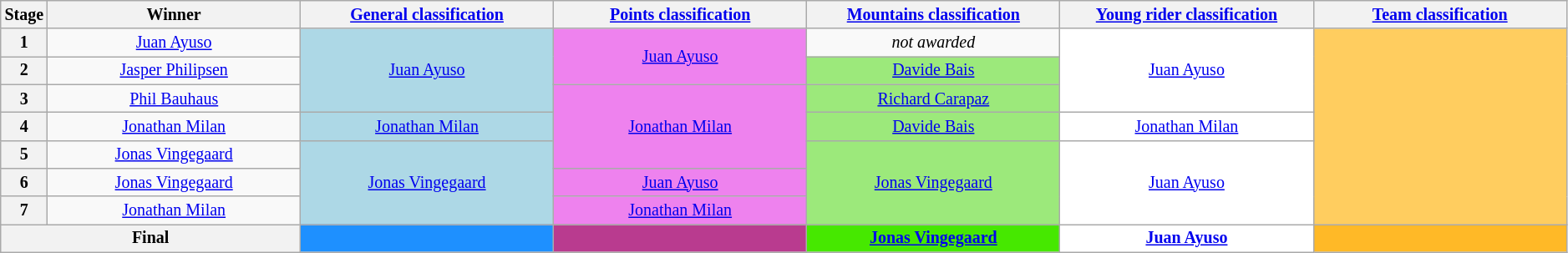<table class="wikitable" style="text-align: center; font-size:smaller;">
<tr>
<th width="1%">Stage</th>
<th width="16.5%">Winner</th>
<th width="16.5%"><a href='#'>General classification</a><br></th>
<th width="16.5%"><a href='#'>Points classification</a><br></th>
<th width="16.5%"><a href='#'>Mountains classification</a><br></th>
<th width="16.5%"><a href='#'>Young rider classification</a><br></th>
<th width="16.5%"><a href='#'>Team classification</a></th>
</tr>
<tr>
<th>1</th>
<td><a href='#'>Juan Ayuso</a></td>
<td style="background:#ADD8E6;" rowspan="3"><a href='#'>Juan Ayuso</a></td>
<td style="background:violet;" rowspan="2"><a href='#'>Juan Ayuso</a></td>
<td><em>not awarded</em></td>
<td style="background:white;" rowspan="3"><a href='#'>Juan Ayuso</a></td>
<td style="background:#FFCD5F;" rowspan="7"></td>
</tr>
<tr>
<th>2</th>
<td><a href='#'>Jasper Philipsen</a></td>
<td style="background:#9CE97B;"><a href='#'>Davide Bais</a></td>
</tr>
<tr>
<th>3</th>
<td><a href='#'>Phil Bauhaus</a></td>
<td style="background:violet;" rowspan="3"><a href='#'>Jonathan Milan</a></td>
<td style="background:#9CE97B;"><a href='#'>Richard Carapaz</a></td>
</tr>
<tr>
<th>4</th>
<td><a href='#'>Jonathan Milan</a></td>
<td style="background:#ADD8E6;"><a href='#'>Jonathan Milan</a></td>
<td style="background:#9CE97B;"><a href='#'>Davide Bais</a></td>
<td style="background:white;"><a href='#'>Jonathan Milan</a></td>
</tr>
<tr>
<th>5</th>
<td><a href='#'>Jonas Vingegaard</a></td>
<td style="background:#ADD8E6;" rowspan="3"><a href='#'>Jonas Vingegaard</a></td>
<td style="background:#9CE97B;" rowspan="3"><a href='#'>Jonas Vingegaard</a></td>
<td style="background:white;" rowspan="3"><a href='#'>Juan Ayuso</a></td>
</tr>
<tr>
<th>6</th>
<td><a href='#'>Jonas Vingegaard</a></td>
<td style="background:violet;"><a href='#'>Juan Ayuso</a></td>
</tr>
<tr>
<th>7</th>
<td><a href='#'>Jonathan Milan</a></td>
<td style="background:violet;"><a href='#'>Jonathan Milan</a></td>
</tr>
<tr>
<th colspan="2">Final</th>
<th style="background:dodgerblue;"></th>
<th style="background:#B93B8F;"></th>
<th style="background:#46E800;"><a href='#'>Jonas Vingegaard</a></th>
<th style="background:white;"><a href='#'>Juan Ayuso</a></th>
<th style="background:#FFB927;"></th>
</tr>
</table>
